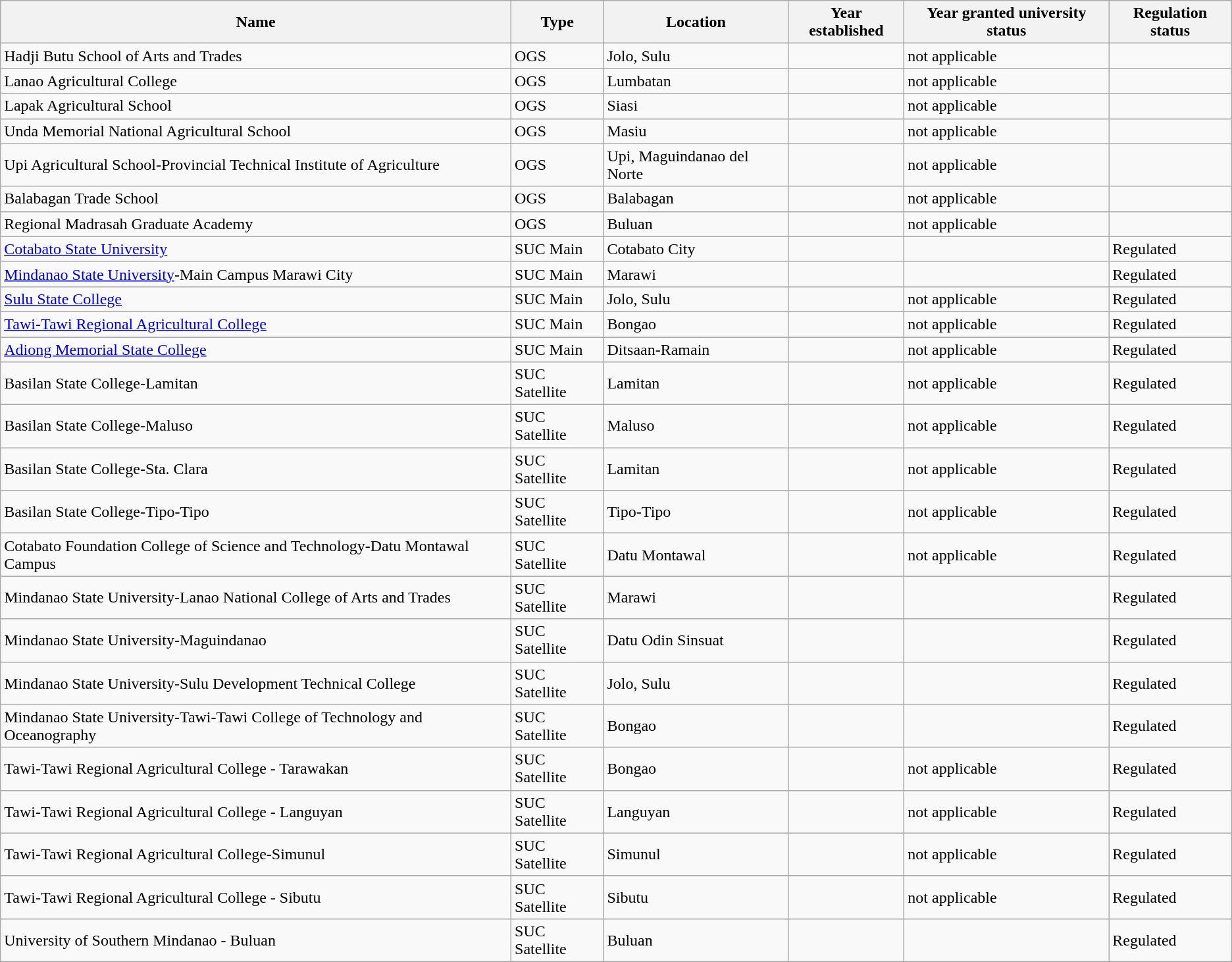<table class="wikitable sortable static-row-numbers">
<tr>
<th>Name</th>
<th>Type</th>
<th class="unsortable">Location</th>
<th>Year established</th>
<th style="vertical-align:middle;">Year granted university status</th>
<th style="vertical-align:middle;">Regulation status</th>
</tr>
<tr>
<td>Hadji Butu School of Arts and Trades</td>
<td>OGS</td>
<td>Jolo, Sulu</td>
<td></td>
<td style="vertical-align:middle;">not applicable</td>
<td></td>
</tr>
<tr>
<td>Lanao Agricultural College</td>
<td>OGS</td>
<td>Lumbatan</td>
<td></td>
<td style="vertical-align:middle;">not applicable</td>
<td></td>
</tr>
<tr>
<td>Lapak Agricultural School</td>
<td>OGS</td>
<td>Siasi</td>
<td></td>
<td style="vertical-align:middle;">not applicable</td>
<td></td>
</tr>
<tr>
<td>Unda Memorial National Agricultural School</td>
<td>OGS</td>
<td>Masiu</td>
<td></td>
<td style="vertical-align:middle;">not applicable</td>
<td></td>
</tr>
<tr>
<td>Upi Agricultural School-Provincial Technical Institute of Agriculture</td>
<td>OGS</td>
<td>Upi, Maguindanao del Norte</td>
<td></td>
<td style="vertical-align:middle;">not applicable</td>
<td></td>
</tr>
<tr>
<td>Balabagan Trade School</td>
<td>OGS</td>
<td>Balabagan</td>
<td></td>
<td style="vertical-align:middle;">not applicable</td>
<td></td>
</tr>
<tr>
<td>Regional Madrasah Graduate Academy</td>
<td>OGS</td>
<td>Buluan</td>
<td></td>
<td style="vertical-align:middle;">not applicable</td>
<td></td>
</tr>
<tr>
<td><a href='#'>Cotabato State University</a></td>
<td>SUC Main</td>
<td>Cotabato City</td>
<td></td>
<td></td>
<td style="vertical-align:middle;">Regulated</td>
</tr>
<tr>
<td><a href='#'>Mindanao State University</a>-Main Campus Marawi City</td>
<td>SUC Main</td>
<td>Marawi</td>
<td></td>
<td></td>
<td style="vertical-align:middle;">Regulated</td>
</tr>
<tr>
<td><a href='#'>Sulu State College</a></td>
<td>SUC Main</td>
<td>Jolo, Sulu</td>
<td></td>
<td style="vertical-align:middle;">not applicable</td>
<td style="vertical-align:middle;">Regulated</td>
</tr>
<tr>
<td><a href='#'>Tawi-Tawi Regional Agricultural College</a></td>
<td>SUC Main</td>
<td>Bongao</td>
<td></td>
<td style="vertical-align:middle;">not applicable</td>
<td style="vertical-align:middle;">Regulated</td>
</tr>
<tr>
<td><a href='#'>Adiong Memorial State College</a></td>
<td>SUC Main</td>
<td>Ditsaan-Ramain</td>
<td></td>
<td style="vertical-align:middle;">not applicable</td>
<td style="vertical-align:middle;">Regulated</td>
</tr>
<tr>
<td>Basilan State College-Lamitan</td>
<td>SUC Satellite</td>
<td>Lamitan</td>
<td></td>
<td style="vertical-align:middle;">not applicable</td>
<td style="vertical-align:middle;">Regulated</td>
</tr>
<tr>
<td>Basilan State College-Maluso</td>
<td>SUC Satellite</td>
<td>Maluso</td>
<td></td>
<td style="vertical-align:middle;">not applicable</td>
<td style="vertical-align:middle;">Regulated</td>
</tr>
<tr>
<td>Basilan State College-Sta. Clara</td>
<td>SUC Satellite</td>
<td>Lamitan</td>
<td></td>
<td style="vertical-align:middle;">not applicable</td>
<td style="vertical-align:middle;">Regulated</td>
</tr>
<tr>
<td>Basilan State College-Tipo-Tipo</td>
<td>SUC Satellite</td>
<td>Tipo-Tipo</td>
<td></td>
<td style="vertical-align:middle;">not applicable</td>
<td style="vertical-align:middle;">Regulated</td>
</tr>
<tr>
<td>Cotabato Foundation College of Science and Technology-Datu Montawal Campus</td>
<td>SUC Satellite</td>
<td>Datu Montawal</td>
<td></td>
<td style="vertical-align:middle;">not applicable</td>
<td style="vertical-align:middle;">Regulated</td>
</tr>
<tr>
<td>Mindanao State University-Lanao National College of Arts and Trades</td>
<td>SUC Satellite</td>
<td>Marawi</td>
<td></td>
<td></td>
<td style="vertical-align:middle;">Regulated</td>
</tr>
<tr>
<td>Mindanao State University-Maguindanao</td>
<td>SUC Satellite</td>
<td>Datu Odin Sinsuat</td>
<td></td>
<td></td>
<td style="vertical-align:middle;">Regulated</td>
</tr>
<tr>
<td>Mindanao State University-Sulu Development Technical College</td>
<td>SUC Satellite</td>
<td>Jolo, Sulu</td>
<td></td>
<td></td>
<td style="vertical-align:middle;">Regulated</td>
</tr>
<tr>
<td>Mindanao State University-Tawi-Tawi College of Technology and Oceanography</td>
<td>SUC Satellite</td>
<td>Bongao</td>
<td></td>
<td></td>
<td style="vertical-align:middle;">Regulated</td>
</tr>
<tr>
<td>Tawi-Tawi Regional Agricultural College - Tarawakan</td>
<td>SUC Satellite</td>
<td>Bongao</td>
<td></td>
<td style="vertical-align:middle;">not applicable</td>
<td style="vertical-align:middle;">Regulated</td>
</tr>
<tr>
<td>Tawi-Tawi Regional Agricultural College - Languyan</td>
<td>SUC Satellite</td>
<td>Languyan</td>
<td></td>
<td style="vertical-align:middle;">not applicable</td>
<td style="vertical-align:middle;">Regulated</td>
</tr>
<tr>
<td>Tawi-Tawi Regional Agricultural College-Simunul</td>
<td>SUC Satellite</td>
<td>Simunul</td>
<td></td>
<td style="vertical-align:middle;">not applicable</td>
<td style="vertical-align:middle;">Regulated</td>
</tr>
<tr>
<td>Tawi-Tawi Regional Agricultural College - Sibutu</td>
<td>SUC Satellite</td>
<td>Sibutu</td>
<td></td>
<td style="vertical-align:middle;">not applicable</td>
<td style="vertical-align:middle;">Regulated</td>
</tr>
<tr>
<td>University of Southern Mindanao - Buluan</td>
<td>SUC Satellite</td>
<td>Buluan</td>
<td></td>
<td></td>
<td style="vertical-align:middle;">Regulated</td>
</tr>
</table>
